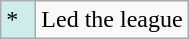<table class="wikitable">
<tr>
<td style="background:#CFECEC; width:1em">*</td>
<td>Led the league</td>
</tr>
</table>
